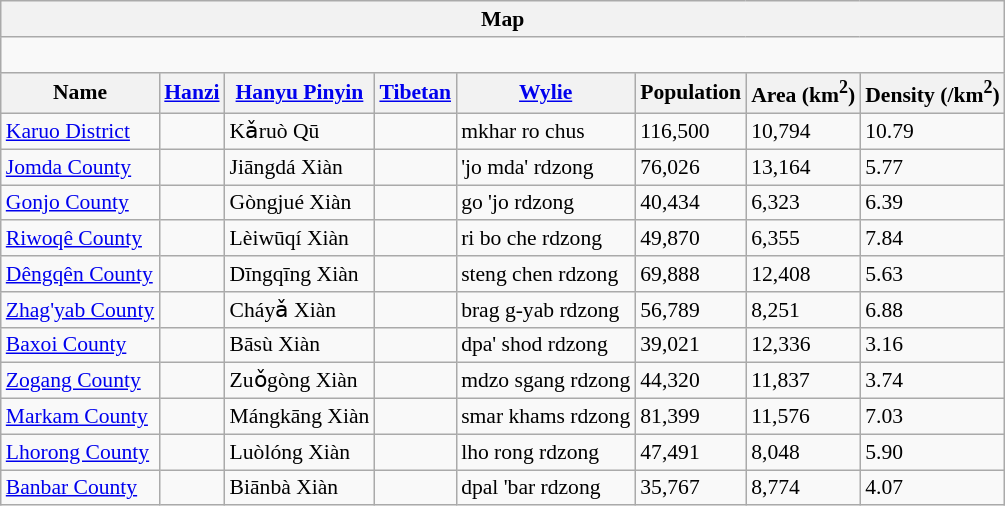<table class="wikitable"  style="font-size:90%;" align=center>
<tr>
<th colspan="9" align="center">Map</th>
</tr>
<tr>
<td colspan="9" align="center"><div><br> 












</div></td>
</tr>
<tr>
<th>Name</th>
<th><a href='#'>Hanzi</a></th>
<th><a href='#'>Hanyu Pinyin</a></th>
<th><a href='#'>Tibetan</a></th>
<th><a href='#'>Wylie</a></th>
<th>Population </th>
<th>Area (km<sup>2</sup>)</th>
<th>Density (/km<sup>2</sup>)</th>
</tr>
<tr>
<td><a href='#'>Karuo District</a></td>
<td></td>
<td>Kǎruò Qū</td>
<td></td>
<td>mkhar ro chus</td>
<td>116,500</td>
<td>10,794</td>
<td>10.79</td>
</tr>
<tr>
<td><a href='#'>Jomda County</a></td>
<td></td>
<td>Jiāngdá Xiàn</td>
<td></td>
<td>'jo mda' rdzong</td>
<td>76,026</td>
<td>13,164</td>
<td>5.77</td>
</tr>
<tr>
<td><a href='#'>Gonjo County</a></td>
<td></td>
<td>Gòngjué Xiàn</td>
<td></td>
<td>go 'jo rdzong</td>
<td>40,434</td>
<td>6,323</td>
<td>6.39</td>
</tr>
<tr>
<td><a href='#'>Riwoqê County</a></td>
<td></td>
<td>Lèiwūqí Xiàn</td>
<td></td>
<td>ri bo che rdzong</td>
<td>49,870</td>
<td>6,355</td>
<td>7.84</td>
</tr>
<tr>
<td><a href='#'>Dêngqên County</a></td>
<td></td>
<td>Dīngqīng Xiàn</td>
<td></td>
<td>steng chen rdzong</td>
<td>69,888</td>
<td>12,408</td>
<td>5.63</td>
</tr>
<tr>
<td><a href='#'>Zhag'yab County</a></td>
<td></td>
<td>Cháyǎ Xiàn</td>
<td></td>
<td>brag g-yab rdzong</td>
<td>56,789</td>
<td>8,251</td>
<td>6.88</td>
</tr>
<tr>
<td><a href='#'>Baxoi County</a></td>
<td></td>
<td>Bāsù Xiàn</td>
<td></td>
<td>dpa' shod rdzong</td>
<td>39,021</td>
<td>12,336</td>
<td>3.16</td>
</tr>
<tr>
<td><a href='#'>Zogang County</a></td>
<td></td>
<td>Zuǒgòng Xiàn</td>
<td></td>
<td>mdzo sgang rdzong</td>
<td>44,320</td>
<td>11,837</td>
<td>3.74</td>
</tr>
<tr>
<td><a href='#'>Markam County</a></td>
<td></td>
<td>Mángkāng Xiàn</td>
<td></td>
<td>smar khams rdzong</td>
<td>81,399</td>
<td>11,576</td>
<td>7.03</td>
</tr>
<tr>
<td><a href='#'>Lhorong County</a></td>
<td></td>
<td>Luòlóng Xiàn</td>
<td></td>
<td>lho rong rdzong</td>
<td>47,491</td>
<td>8,048</td>
<td>5.90</td>
</tr>
<tr>
<td><a href='#'>Banbar County</a></td>
<td></td>
<td>Biānbà Xiàn</td>
<td></td>
<td>dpal 'bar rdzong</td>
<td>35,767</td>
<td>8,774</td>
<td>4.07</td>
</tr>
</table>
